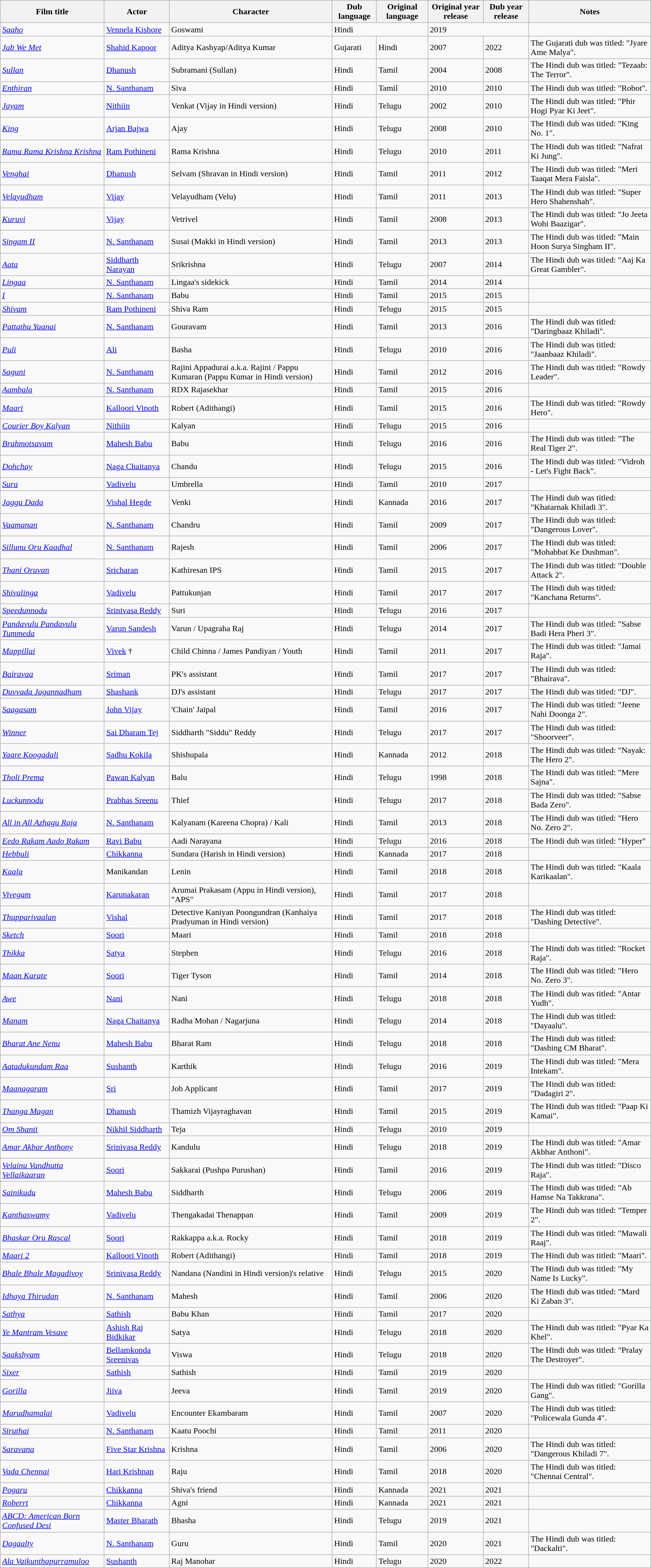<table class="wikitable sortable">
<tr>
<th>Film title</th>
<th>Actor</th>
<th>Character</th>
<th>Dub language</th>
<th>Original language</th>
<th>Original year release</th>
<th>Dub year release</th>
<th>Notes</th>
</tr>
<tr>
<td><em><a href='#'>Saaho</a></em></td>
<td><a href='#'>Vennela Kishore</a></td>
<td>Goswami</td>
<td colspan="2">Hindi</td>
<td colspan="2">2019</td>
<td></td>
</tr>
<tr>
<td><em><a href='#'>Jab We Met</a></em></td>
<td><a href='#'>Shahid Kapoor</a></td>
<td>Aditya Kashyap/Aditya Kumar</td>
<td>Gujarati</td>
<td>Hindi</td>
<td>2007</td>
<td>2022</td>
<td>The Gujarati dub was titled: "Jyare Ame Malya".</td>
</tr>
<tr>
<td><em><a href='#'>Sullan</a></em></td>
<td><a href='#'>Dhanush</a></td>
<td>Subramani (Sullan)</td>
<td>Hindi</td>
<td>Tamil</td>
<td>2004</td>
<td>2008</td>
<td>The Hindi dub was titled: "Tezaab: The Terror".</td>
</tr>
<tr>
<td><em><a href='#'>Enthiran</a></em></td>
<td><a href='#'>N. Santhanam</a></td>
<td>Siva</td>
<td>Hindi</td>
<td>Tamil</td>
<td>2010</td>
<td>2010</td>
<td>The Hindi dub was titled: "Robot".</td>
</tr>
<tr>
<td><a href='#'><em>Jayam</em></a></td>
<td><a href='#'>Nithiin</a></td>
<td>Venkat (Vijay in Hindi version)</td>
<td>Hindi</td>
<td>Telugu</td>
<td>2002</td>
<td>2010</td>
<td>The Hindi dub was titled: "Phir Hogi Pyar Ki Jeet".</td>
</tr>
<tr>
<td><a href='#'><em>King</em></a></td>
<td><a href='#'>Arjan Bajwa</a></td>
<td>Ajay</td>
<td>Hindi</td>
<td>Telugu</td>
<td>2008</td>
<td>2010</td>
<td>The Hindi dub was titled: "King No. 1".</td>
</tr>
<tr>
<td><em><a href='#'>Rama Rama Krishna Krishna</a></em></td>
<td><a href='#'>Ram Pothineni</a></td>
<td>Rama Krishna</td>
<td>Hindi</td>
<td>Telugu</td>
<td>2010</td>
<td>2011</td>
<td>The Hindi dub was titled: "Nafrat Ki Jung".</td>
</tr>
<tr>
<td><em><a href='#'>Venghai</a></em></td>
<td><a href='#'>Dhanush</a></td>
<td>Selvam (Shravan in Hindi version)</td>
<td>Hindi</td>
<td>Tamil</td>
<td>2011</td>
<td>2012</td>
<td>The Hindi dub was titled: "Meri Taaqat Mera Faisla".</td>
</tr>
<tr>
<td><em><a href='#'>Velayudham</a></em></td>
<td><a href='#'>Vijay</a></td>
<td>Velayudham (Velu)</td>
<td>Hindi</td>
<td>Tamil</td>
<td>2011</td>
<td>2013</td>
<td>The Hindi dub was titled: "Super Hero Shahenshah".</td>
</tr>
<tr>
<td><em><a href='#'>Kuruvi</a></em></td>
<td><a href='#'>Vijay</a></td>
<td>Vetrivel</td>
<td>Hindi</td>
<td>Tamil</td>
<td>2008</td>
<td>2013</td>
<td>The Hindi dub was titled: "Jo Jeeta Wohi Baazigar".</td>
</tr>
<tr>
<td><em><a href='#'>Singam II</a></em></td>
<td><a href='#'>N. Santhanam</a></td>
<td>Susai (Makki in Hindi version)</td>
<td>Hindi</td>
<td>Tamil</td>
<td>2013</td>
<td>2013</td>
<td>The Hindi dub was titled: "Main Hoon Surya Singham II".</td>
</tr>
<tr>
<td><a href='#'><em>Aata</em></a></td>
<td><a href='#'>Siddharth Narayan</a></td>
<td>Srikrishna</td>
<td>Hindi</td>
<td>Telugu</td>
<td>2007</td>
<td>2014</td>
<td>The Hindi dub was titled: "Aaj Ka Great Gambler".</td>
</tr>
<tr>
<td><em><a href='#'>Lingaa</a></em></td>
<td><a href='#'>N. Santhanam</a></td>
<td>Lingaa's sidekick</td>
<td>Hindi</td>
<td>Tamil</td>
<td>2014</td>
<td>2014</td>
<td></td>
</tr>
<tr>
<td><a href='#'><em>I</em></a></td>
<td><a href='#'>N. Santhanam</a></td>
<td>Babu</td>
<td>Hindi</td>
<td>Tamil</td>
<td>2015</td>
<td>2015</td>
<td></td>
</tr>
<tr>
<td><a href='#'><em>Shivam</em></a></td>
<td><a href='#'>Ram Pothineni</a></td>
<td>Shiva Ram</td>
<td>Hindi</td>
<td>Telugu</td>
<td>2015</td>
<td>2015</td>
<td></td>
</tr>
<tr>
<td><em><a href='#'>Pattathu Yaanai</a></em></td>
<td><a href='#'>N. Santhanam</a></td>
<td>Gouravam</td>
<td>Hindi</td>
<td>Tamil</td>
<td>2013</td>
<td>2016</td>
<td>The Hindi dub was titled: "Daringbaaz Khiladi".</td>
</tr>
<tr>
<td><a href='#'><em>Puli</em></a></td>
<td><a href='#'>Ali</a></td>
<td>Basha</td>
<td>Hindi</td>
<td>Telugu</td>
<td>2010</td>
<td>2016</td>
<td>The Hindi dub was titled: "Jaanbaaz Khiladi".</td>
</tr>
<tr>
<td><em><a href='#'>Saguni</a></em></td>
<td><a href='#'>N. Santhanam</a></td>
<td>Rajini Appadurai a.k.a. Rajini / Pappu Kumaran (Pappu Kumar in Hindi version)</td>
<td>Hindi</td>
<td>Tamil</td>
<td>2012</td>
<td>2016</td>
<td>The Hindi dub was titled: "Rowdy Leader".</td>
</tr>
<tr>
<td><em><a href='#'>Aambala</a></em></td>
<td><a href='#'>N. Santhanam</a></td>
<td>RDX Rajasekhar</td>
<td>Hindi</td>
<td>Tamil</td>
<td>2015</td>
<td>2016</td>
<td></td>
</tr>
<tr>
<td><a href='#'><em>Maari</em></a></td>
<td><a href='#'>Kalloori Vinoth</a></td>
<td>Robert (Adithangi)</td>
<td>Hindi</td>
<td>Tamil</td>
<td>2015</td>
<td>2016</td>
<td>The Hindi dub was titled: "Rowdy Hero".</td>
</tr>
<tr>
<td><em><a href='#'>Courier Boy Kalyan</a></em></td>
<td><a href='#'>Nithiin</a></td>
<td>Kalyan</td>
<td>Hindi</td>
<td>Telugu</td>
<td>2015</td>
<td>2016</td>
<td></td>
</tr>
<tr>
<td><a href='#'><em>Brahmotsavam</em></a></td>
<td><a href='#'>Mahesh Babu</a></td>
<td>Babu</td>
<td>Hindi</td>
<td>Telugu</td>
<td>2016</td>
<td>2016</td>
<td>The Hindi dub was titled: "The Real Tiger 2".</td>
</tr>
<tr>
<td><em><a href='#'>Dohchay</a></em></td>
<td><a href='#'>Naga Chaitanya</a></td>
<td>Chandu</td>
<td>Hindi</td>
<td>Telugu</td>
<td>2015</td>
<td>2016</td>
<td>The Hindi dub was titled: "Vidroh - Let's Fight Back".</td>
</tr>
<tr>
<td><a href='#'><em>Sura</em></a></td>
<td><a href='#'>Vadivelu</a></td>
<td>Umbrella</td>
<td>Hindi</td>
<td>Tamil</td>
<td>2010</td>
<td>2017</td>
<td></td>
</tr>
<tr>
<td><em><a href='#'>Jaggu Dada</a></em></td>
<td><a href='#'>Vishal Hegde</a></td>
<td>Venki</td>
<td>Hindi</td>
<td>Kannada</td>
<td>2016</td>
<td>2017</td>
<td>The Hindi dub was titled: "Khatarnak Khiladi 3".</td>
</tr>
<tr>
<td><em><a href='#'>Vaamanan</a></em></td>
<td><a href='#'>N. Santhanam</a></td>
<td>Chandru</td>
<td>Hindi</td>
<td>Tamil</td>
<td>2009</td>
<td>2017</td>
<td>The Hindi dub was titled: "Dangerous Lover".</td>
</tr>
<tr>
<td><em><a href='#'>Sillunu Oru Kaadhal</a></em></td>
<td><a href='#'>N. Santhanam</a></td>
<td>Rajesh</td>
<td>Hindi</td>
<td>Tamil</td>
<td>2006</td>
<td>2017</td>
<td>The Hindi dub was titled: "Mohabbat Ke Dushman".</td>
</tr>
<tr>
<td><em><a href='#'>Thani Oruvan</a></em></td>
<td><a href='#'>Sricharan</a></td>
<td>Kathiresan IPS</td>
<td>Hindi</td>
<td>Tamil</td>
<td>2015</td>
<td>2017</td>
<td>The Hindi dub was titled: "Double Attack 2".</td>
</tr>
<tr>
<td><a href='#'><em>Shivalinga</em></a></td>
<td><a href='#'>Vadivelu</a></td>
<td>Pattukunjan</td>
<td>Hindi</td>
<td>Tamil</td>
<td>2017</td>
<td>2017</td>
<td>The Hindi dub was titled: "Kanchana Returns".</td>
</tr>
<tr>
<td><em><a href='#'>Speedunnodu</a></em></td>
<td><a href='#'>Srinivasa Reddy</a></td>
<td>Suri</td>
<td>Hindi</td>
<td>Telugu</td>
<td>2016</td>
<td>2017</td>
<td></td>
</tr>
<tr>
<td><em><a href='#'>Pandavulu Pandavulu Tummeda</a></em></td>
<td><a href='#'>Varun Sandesh</a></td>
<td>Varun / Upagraha Raj</td>
<td>Hindi</td>
<td>Telugu</td>
<td>2014</td>
<td>2017</td>
<td>The Hindi dub was titled: "Sabse Badi Hera Pheri 3".</td>
</tr>
<tr>
<td><a href='#'><em>Mappillai</em></a></td>
<td><a href='#'>Vivek</a> †</td>
<td>Child Chinna / James Pandiyan / Youth</td>
<td>Hindi</td>
<td>Tamil</td>
<td>2011</td>
<td>2017</td>
<td>The Hindi dub was titled: "Jamai Raja".</td>
</tr>
<tr>
<td><em><a href='#'>Bairavaa</a></em></td>
<td><a href='#'>Sriman</a></td>
<td>PK's assistant</td>
<td>Hindi</td>
<td>Tamil</td>
<td>2017</td>
<td>2017</td>
<td>The Hindi dub was titled: "Bhairava".</td>
</tr>
<tr>
<td><em><a href='#'>Duvvada Jagannadham</a></em></td>
<td><a href='#'>Shashank</a></td>
<td>DJ's assistant</td>
<td>Hindi</td>
<td>Telugu</td>
<td>2017</td>
<td>2017</td>
<td>The Hindi dub was titled: "DJ".</td>
</tr>
<tr>
<td><em><a href='#'>Saagasam</a></em></td>
<td><a href='#'>John Vijay</a></td>
<td>'Chain' Jaipal</td>
<td>Hindi</td>
<td>Tamil</td>
<td>2016</td>
<td>2017</td>
<td>The Hindi dub was titled: "Jeene Nahi Doonga 2".</td>
</tr>
<tr>
<td><a href='#'><em>Winner</em></a></td>
<td><a href='#'>Sai Dharam Tej</a></td>
<td>Siddharth "Siddu" Reddy</td>
<td>Hindi</td>
<td>Telugu</td>
<td>2017</td>
<td>2017</td>
<td>The Hindi dub was titled: "Shoorveer".</td>
</tr>
<tr>
<td><em><a href='#'>Yaare Koogadali</a></em></td>
<td><a href='#'>Sadhu Kokila</a></td>
<td>Shishupala</td>
<td>Hindi</td>
<td>Kannada</td>
<td>2012</td>
<td>2018</td>
<td>The Hindi dub was titled: "Nayak: The Hero 2".</td>
</tr>
<tr>
<td><a href='#'><em>Tholi Prema</em></a></td>
<td><a href='#'>Pawan Kalyan</a></td>
<td>Balu</td>
<td>Hindi</td>
<td>Telugu</td>
<td>1998</td>
<td>2018</td>
<td>The Hindi dub was titled: "Mere Sajna".</td>
</tr>
<tr>
<td><em><a href='#'>Luckunnodu</a></em></td>
<td><a href='#'>Prabhas Sreenu</a></td>
<td>Thief</td>
<td>Hindi</td>
<td>Telugu</td>
<td>2017</td>
<td>2018</td>
<td>The Hindi dub was titled: "Sabse Bada Zero".</td>
</tr>
<tr>
<td><em><a href='#'>All in All Azhagu Raja</a></em></td>
<td><a href='#'>N. Santhanam</a></td>
<td>Kalyanam (Kareena Chopra) / Kali</td>
<td>Hindi</td>
<td>Tamil</td>
<td>2013</td>
<td>2018</td>
<td>The Hindi dub was titled: "Hero No. Zero 2".</td>
</tr>
<tr>
<td><em><a href='#'>Eedo Rakam Aado Rakam</a></em></td>
<td><a href='#'>Ravi Babu</a></td>
<td>Aadi Narayana</td>
<td>Hindi</td>
<td>Telugu</td>
<td>2016</td>
<td>2018</td>
<td>The Hindi dub was titled: "Hyper"</td>
</tr>
<tr>
<td><em><a href='#'>Hebbuli</a></em></td>
<td><a href='#'>Chikkanna</a></td>
<td>Sundara (Harish in Hindi version)</td>
<td>Hindi</td>
<td>Kannada</td>
<td>2017</td>
<td>2018</td>
<td></td>
</tr>
<tr>
<td><a href='#'><em>Kaala</em></a></td>
<td>Manikandan</td>
<td>Lenin</td>
<td>Hindi</td>
<td>Tamil</td>
<td>2018</td>
<td>2018</td>
<td>The Hindi dub was titled: "Kaala Karikaalan".</td>
</tr>
<tr>
<td><em><a href='#'>Vivegam</a></em></td>
<td><a href='#'>Karunakaran</a></td>
<td>Arumai Prakasam (Appu in Hindi version), "APS"</td>
<td>Hindi</td>
<td>Tamil</td>
<td>2017</td>
<td>2018</td>
<td></td>
</tr>
<tr>
<td><em><a href='#'>Thupparivaalan</a></em></td>
<td><a href='#'>Vishal</a></td>
<td>Detective Kaniyan Poongundran (Kanhaiya Pradyuman in Hindi version)</td>
<td>Hindi</td>
<td>Tamil</td>
<td>2017</td>
<td>2018</td>
<td>The Hindi dub was titled: "Dashing Detective".</td>
</tr>
<tr>
<td><a href='#'><em>Sketch</em></a></td>
<td><a href='#'>Soori</a></td>
<td>Maari</td>
<td>Hindi</td>
<td>Tamil</td>
<td>2018</td>
<td>2018</td>
<td></td>
</tr>
<tr>
<td><em><a href='#'>Thikka</a></em></td>
<td><a href='#'>Satya</a></td>
<td>Stephen</td>
<td>Hindi</td>
<td>Telugu</td>
<td>2016</td>
<td>2018</td>
<td>The Hindi dub was titled: "Rocket Raja".</td>
</tr>
<tr>
<td><em><a href='#'>Maan Karate</a></em></td>
<td><a href='#'>Soori</a></td>
<td>Tiger Tyson</td>
<td>Hindi</td>
<td>Tamil</td>
<td>2014</td>
<td>2018</td>
<td>The Hindi dub was titled: "Hero No. Zero 3".</td>
</tr>
<tr>
<td><a href='#'><em>Awe</em></a></td>
<td><a href='#'>Nani</a></td>
<td>Nani</td>
<td>Hindi</td>
<td>Telugu</td>
<td>2018</td>
<td>2018</td>
<td>The Hindi dub was titled: "Antar Yudh".</td>
</tr>
<tr>
<td><a href='#'><em>Manam</em></a></td>
<td><a href='#'>Naga Chaitanya</a></td>
<td>Radha Mohan / Nagarjuna</td>
<td>Hindi</td>
<td>Telugu</td>
<td>2014</td>
<td>2018</td>
<td>The Hindi dub was titled: "Dayaalu".</td>
</tr>
<tr>
<td><em><a href='#'>Bharat Ane Nenu</a></em></td>
<td><a href='#'>Mahesh Babu</a></td>
<td>Bharat Ram</td>
<td>Hindi</td>
<td>Telugu</td>
<td>2018</td>
<td>2018</td>
<td>The Hindi dub was titled: "Dashing CM Bharat".</td>
</tr>
<tr>
<td><em><a href='#'>Aatadukundam Raa</a></em></td>
<td><a href='#'>Sushanth</a></td>
<td>Karthik</td>
<td>Hindi</td>
<td>Telugu</td>
<td>2016</td>
<td>2019</td>
<td>The Hindi dub was titled: "Mera Intekam".</td>
</tr>
<tr>
<td><em><a href='#'>Maanagaram</a></em></td>
<td><a href='#'>Sri</a></td>
<td>Job Applicant</td>
<td>Hindi</td>
<td>Tamil</td>
<td>2017</td>
<td>2019</td>
<td>The Hindi dub was titled: "Dadagiri 2".</td>
</tr>
<tr>
<td><a href='#'><em>Thanga Magan</em></a></td>
<td><a href='#'>Dhanush</a></td>
<td>Thamizh Vijayraghavan</td>
<td>Hindi</td>
<td>Tamil</td>
<td>2015</td>
<td>2019</td>
<td>The Hindi dub was titled: "Paap Ki Kamai".</td>
</tr>
<tr>
<td><a href='#'><em>Om Shanti</em></a></td>
<td><a href='#'>Nikhil Siddharth</a></td>
<td>Teja</td>
<td>Hindi</td>
<td>Telugu</td>
<td>2010</td>
<td>2019</td>
<td></td>
</tr>
<tr>
<td><a href='#'><em>Amar Akbar Anthony</em></a></td>
<td><a href='#'>Srinivasa Reddy</a></td>
<td>Kandulu</td>
<td>Hindi</td>
<td>Telugu</td>
<td>2018</td>
<td>2019</td>
<td>The Hindi dub was titled: "Amar Akbhar Anthoni".</td>
</tr>
<tr>
<td><em><a href='#'>Velainu Vandhutta Vellaikaaran</a></em></td>
<td><a href='#'>Soori</a></td>
<td>Sakkarai (Pushpa Purushan)</td>
<td>Hindi</td>
<td>Tamil</td>
<td>2016</td>
<td>2019</td>
<td>The Hindi dub was titled: "Disco Raja".</td>
</tr>
<tr>
<td><em><a href='#'>Sainikudu</a></em></td>
<td><a href='#'>Mahesh Babu</a></td>
<td>Siddharth</td>
<td>Hindi</td>
<td>Telugu</td>
<td>2006</td>
<td>2019</td>
<td>The Hindi dub was titled: "Ab Hamse Na Takkrana".</td>
</tr>
<tr>
<td><em><a href='#'>Kanthaswamy</a></em></td>
<td><a href='#'>Vadivelu</a></td>
<td>Thengakadai Thenappan</td>
<td>Hindi</td>
<td>Tamil</td>
<td>2009</td>
<td>2019</td>
<td>The Hindi dub was titled: "Temper 2".</td>
</tr>
<tr>
<td><em><a href='#'>Bhaskar Oru Rascal</a></em></td>
<td><a href='#'>Soori</a></td>
<td>Rakkappa a.k.a. Rocky</td>
<td>Hindi</td>
<td>Tamil</td>
<td>2018</td>
<td>2019</td>
<td>The Hindi dub was titled: "Mawali Raaj".</td>
</tr>
<tr>
<td><em><a href='#'>Maari 2</a></em></td>
<td><a href='#'>Kalloori Vinoth</a></td>
<td>Robert (Adithangi)</td>
<td>Hindi</td>
<td>Tamil</td>
<td>2018</td>
<td>2019</td>
<td>The Hindi dub was titled: "Maari".</td>
</tr>
<tr>
<td><em><a href='#'>Bhale Bhale Magadivoy</a></em></td>
<td><a href='#'>Srinivasa Reddy</a></td>
<td>Nandana (Nandini in Hindi version)'s relative</td>
<td>Hindi</td>
<td>Telugu</td>
<td>2015</td>
<td>2020</td>
<td>The Hindi dub was titled: "My Name Is Lucky".</td>
</tr>
<tr>
<td><em><a href='#'>Idhaya Thirudan</a></em></td>
<td><a href='#'>N. Santhanam</a></td>
<td>Mahesh</td>
<td>Hindi</td>
<td>Tamil</td>
<td>2006</td>
<td>2020</td>
<td>The Hindi dub was titled: "Mard Ki Zaban 3".</td>
</tr>
<tr>
<td><em><a href='#'>Sathya</a></em></td>
<td><a href='#'>Sathish</a></td>
<td>Babu Khan</td>
<td>Hindi</td>
<td>Tamil</td>
<td>2017</td>
<td>2020</td>
<td></td>
</tr>
<tr>
<td><em><a href='#'>Ye Mantram Vesave</a></em></td>
<td><a href='#'>Ashish Raj Bidkikar</a></td>
<td>Satya</td>
<td>Hindi</td>
<td>Telugu</td>
<td>2018</td>
<td>2020</td>
<td>The Hindi dub was titled: "Pyar Ka Khel".</td>
</tr>
<tr>
<td><em><a href='#'>Saakshyam</a></em></td>
<td><a href='#'>Bellamkonda Sreenivas</a></td>
<td>Viswa</td>
<td>Hindi</td>
<td>Telugu</td>
<td>2018</td>
<td>2020</td>
<td>The Hindi dub was titled: "Pralay The Destroyer".</td>
</tr>
<tr>
<td><a href='#'><em>Sixer</em></a></td>
<td><a href='#'>Sathish</a></td>
<td>Sathish</td>
<td>Hindi</td>
<td>Tamil</td>
<td>2019</td>
<td>2020</td>
<td></td>
</tr>
<tr>
<td><a href='#'><em>Gorilla</em></a></td>
<td><a href='#'>Jiiva</a></td>
<td>Jeeva</td>
<td>Hindi</td>
<td>Tamil</td>
<td>2019</td>
<td>2020</td>
<td>The Hindi dub was titled: "Gorilla Gang".</td>
</tr>
<tr>
<td><em><a href='#'>Marudhamalai</a></em></td>
<td><a href='#'>Vadivelu</a></td>
<td>Encounter Ekambaram</td>
<td>Hindi</td>
<td>Tamil</td>
<td>2007</td>
<td>2020</td>
<td>The Hindi dub was titled: "Policewala Gunda 4".</td>
</tr>
<tr>
<td><em><a href='#'>Siruthai</a></em></td>
<td><a href='#'>N. Santhanam</a></td>
<td>Kaatu Poochi</td>
<td>Hindi</td>
<td>Tamil</td>
<td>2011</td>
<td>2020</td>
<td></td>
</tr>
<tr>
<td><em><a href='#'>Saravana</a></em></td>
<td><a href='#'>Five Star Krishna</a></td>
<td>Krishna</td>
<td>Hindi</td>
<td>Tamil</td>
<td>2006</td>
<td>2020</td>
<td>The Hindi dub was titled: "Dangerous Khiladi 7".</td>
</tr>
<tr>
<td><em><a href='#'>Vada Chennai</a></em></td>
<td><a href='#'>Hari Krishnan</a></td>
<td>Raju</td>
<td>Hindi</td>
<td>Tamil</td>
<td>2018</td>
<td>2020</td>
<td>The Hindi dub was titled: "Chennai Central".</td>
</tr>
<tr>
<td><em><a href='#'>Pogaru</a></em></td>
<td><a href='#'>Chikkanna</a></td>
<td>Shiva's friend</td>
<td>Hindi</td>
<td>Kannada</td>
<td>2021</td>
<td>2021</td>
<td></td>
</tr>
<tr>
<td><em><a href='#'>Roberrt</a></em></td>
<td><a href='#'>Chikkanna</a></td>
<td>Agni</td>
<td>Hindi</td>
<td>Kannada</td>
<td>2021</td>
<td>2021</td>
<td></td>
</tr>
<tr>
<td><em><a href='#'>ABCD: American Born Confused Desi</a></em></td>
<td><a href='#'>Master Bharath</a></td>
<td>Bhasha</td>
<td>Hindi</td>
<td>Telugu</td>
<td>2019</td>
<td>2021</td>
<td></td>
</tr>
<tr>
<td><em><a href='#'>Dagaalty</a></em></td>
<td><a href='#'>N. Santhanam</a></td>
<td>Guru</td>
<td>Hindi</td>
<td>Tamil</td>
<td>2020</td>
<td>2021</td>
<td>The Hindi dub was titled: "Dackalti".</td>
</tr>
<tr>
<td><em><a href='#'>Ala Vaikunthapurramuloo</a></em></td>
<td><a href='#'>Sushanth</a></td>
<td>Raj Manohar</td>
<td>Hindi</td>
<td>Telugu</td>
<td>2020</td>
<td>2022</td>
<td></td>
</tr>
</table>
